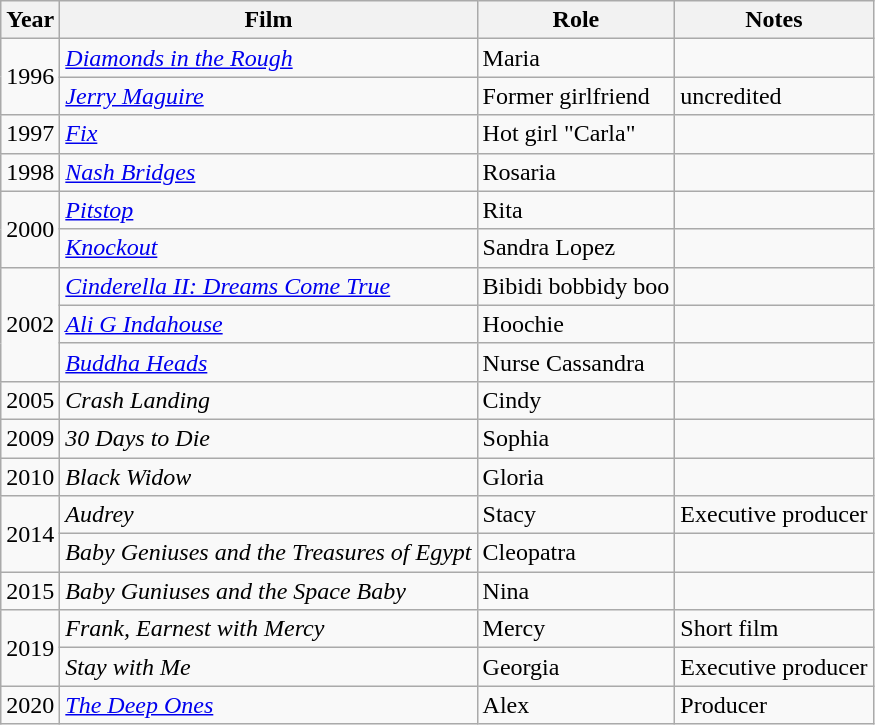<table class="wikitable">
<tr>
<th>Year</th>
<th>Film</th>
<th>Role</th>
<th>Notes</th>
</tr>
<tr>
<td rowspan="2">1996</td>
<td><em><a href='#'>Diamonds in the Rough</a></em></td>
<td>Maria</td>
<td></td>
</tr>
<tr>
<td><em><a href='#'>Jerry Maguire</a></em></td>
<td>Former girlfriend</td>
<td>uncredited</td>
</tr>
<tr>
<td>1997</td>
<td><em><a href='#'>Fix</a></em></td>
<td>Hot girl "Carla"</td>
<td></td>
</tr>
<tr>
<td>1998</td>
<td><em><a href='#'>Nash Bridges</a></em></td>
<td>Rosaria</td>
<td></td>
</tr>
<tr>
<td rowspan="2">2000</td>
<td><em><a href='#'>Pitstop</a></em></td>
<td>Rita</td>
<td></td>
</tr>
<tr>
<td><em><a href='#'>Knockout</a></em></td>
<td>Sandra Lopez</td>
<td></td>
</tr>
<tr>
<td rowspan="3">2002</td>
<td><em><a href='#'>Cinderella II: Dreams Come True</a></em></td>
<td>Bibidi bobbidy boo</td>
<td></td>
</tr>
<tr>
<td><em><a href='#'>Ali G Indahouse</a></em></td>
<td>Hoochie</td>
<td></td>
</tr>
<tr>
<td><em><a href='#'>Buddha Heads</a></em></td>
<td>Nurse Cassandra</td>
<td></td>
</tr>
<tr>
<td>2005</td>
<td><em>Crash Landing</em></td>
<td>Cindy</td>
<td></td>
</tr>
<tr>
<td>2009</td>
<td><em>30 Days to Die</em></td>
<td>Sophia</td>
<td></td>
</tr>
<tr>
<td>2010</td>
<td><em>Black Widow</em></td>
<td>Gloria</td>
<td></td>
</tr>
<tr>
<td rowspan="2">2014</td>
<td><em>Audrey</em></td>
<td>Stacy</td>
<td>Executive producer</td>
</tr>
<tr>
<td><em>Baby Geniuses and the Treasures of Egypt</em></td>
<td>Cleopatra</td>
<td></td>
</tr>
<tr>
<td>2015</td>
<td><em>Baby Guniuses and the Space Baby</em></td>
<td>Nina</td>
<td></td>
</tr>
<tr>
<td rowspan="2">2019</td>
<td><em>Frank, Earnest with Mercy</em></td>
<td>Mercy</td>
<td>Short film</td>
</tr>
<tr>
<td><em>Stay with Me</em></td>
<td>Georgia</td>
<td>Executive producer</td>
</tr>
<tr>
<td>2020</td>
<td><em><a href='#'>The Deep Ones</a></em></td>
<td>Alex</td>
<td>Producer</td>
</tr>
</table>
